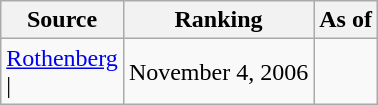<table class="wikitable" style="text-align:center">
<tr>
<th>Source</th>
<th>Ranking</th>
<th>As of</th>
</tr>
<tr>
<td align=left><a href='#'>Rothenberg</a><br>| </td>
<td>November 4, 2006</td>
</tr>
</table>
